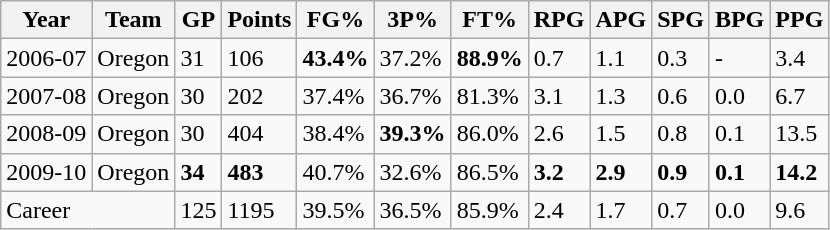<table class="wikitable">
<tr>
<th>Year</th>
<th>Team</th>
<th>GP</th>
<th>Points</th>
<th>FG%</th>
<th>3P%</th>
<th>FT%</th>
<th>RPG</th>
<th>APG</th>
<th>SPG</th>
<th>BPG</th>
<th>PPG</th>
</tr>
<tr>
<td>2006-07</td>
<td>Oregon</td>
<td>31</td>
<td>106</td>
<td><strong>43.4%</strong></td>
<td>37.2%</td>
<td><strong>88.9%</strong></td>
<td>0.7</td>
<td>1.1</td>
<td>0.3</td>
<td>-</td>
<td>3.4</td>
</tr>
<tr>
<td>2007-08</td>
<td>Oregon</td>
<td>30</td>
<td>202</td>
<td>37.4%</td>
<td>36.7%</td>
<td>81.3%</td>
<td>3.1</td>
<td>1.3</td>
<td>0.6</td>
<td>0.0</td>
<td>6.7</td>
</tr>
<tr>
<td>2008-09</td>
<td>Oregon</td>
<td>30</td>
<td>404</td>
<td>38.4%</td>
<td><strong>39.3%</strong></td>
<td>86.0%</td>
<td>2.6</td>
<td>1.5</td>
<td>0.8</td>
<td>0.1</td>
<td>13.5</td>
</tr>
<tr>
<td>2009-10</td>
<td>Oregon</td>
<td><strong>34</strong></td>
<td><strong>483</strong></td>
<td>40.7%</td>
<td>32.6%</td>
<td>86.5%</td>
<td><strong>3.2</strong></td>
<td><strong>2.9</strong></td>
<td><strong>0.9</strong></td>
<td><strong>0.1</strong></td>
<td><strong>14.2</strong></td>
</tr>
<tr>
<td colspan="2">Career</td>
<td>125</td>
<td>1195</td>
<td>39.5%</td>
<td>36.5%</td>
<td>85.9%</td>
<td>2.4</td>
<td>1.7</td>
<td>0.7</td>
<td>0.0</td>
<td>9.6</td>
</tr>
</table>
